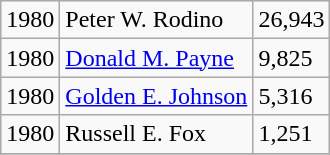<table class="wikitable">
<tr>
<td>1980</td>
<td>Peter W. Rodino</td>
<td>26,943</td>
</tr>
<tr>
<td>1980</td>
<td><a href='#'>Donald M. Payne</a></td>
<td>9,825</td>
</tr>
<tr>
<td>1980</td>
<td><a href='#'>Golden E. Johnson</a></td>
<td>5,316</td>
</tr>
<tr>
<td>1980</td>
<td>Russell E. Fox</td>
<td>1,251</td>
</tr>
<tr>
</tr>
</table>
